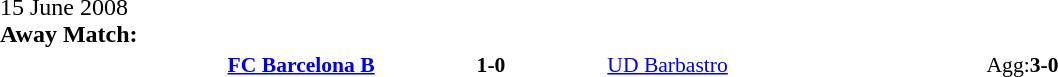<table width=100% cellspacing=1>
<tr>
<th width=20%></th>
<th width=12%></th>
<th width=20%></th>
<th></th>
</tr>
<tr>
<td>15 June 2008<br><strong>Away Match:</strong></td>
</tr>
<tr style=font-size:90%>
<td align=right><strong><a href='#'>FC Barcelona B</a></strong></td>
<td align=center><strong>1-0</strong></td>
<td><a href='#'>UD Barbastro</a></td>
<td>Agg:<strong>3-0</strong></td>
</tr>
</table>
